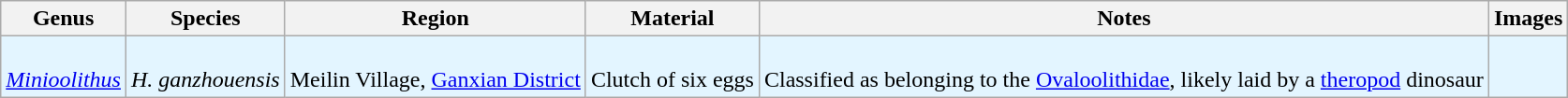<table class="wikitable" align="center">
<tr>
<th>Genus</th>
<th>Species</th>
<th>Region</th>
<th>Material</th>
<th>Notes</th>
<th>Images</th>
</tr>
<tr>
<td style="background:#E3F5FF;"><br><em><a href='#'>Minioolithus</a></em></td>
<td style="background:#E3F5FF;"><br><em>H. ganzhouensis</em></td>
<td style="background:#E3F5FF;"><br>Meilin Village, <a href='#'>Ganxian District</a></td>
<td style="background:#E3F5FF;"><br>Clutch of six eggs</td>
<td style="background:#E3F5FF;"><br>Classified as belonging to the <a href='#'>Ovaloolithidae</a>, likely laid by a <a href='#'>theropod</a> dinosaur</td>
<td style="background:#E3F5FF;"></td>
</tr>
</table>
